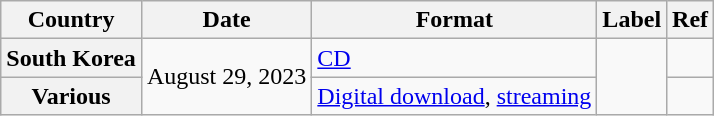<table class="wikitable plainrowheaders" text-align:center">
<tr>
<th>Country</th>
<th>Date</th>
<th>Format</th>
<th>Label</th>
<th>Ref</th>
</tr>
<tr>
<th scope="row">South Korea</th>
<td rowspan="2">August 29, 2023</td>
<td><a href='#'>CD</a></td>
<td rowspan="2"></td>
<td></td>
</tr>
<tr>
<th scope="row">Various</th>
<td><a href='#'>Digital download</a>, <a href='#'>streaming</a></td>
<td></td>
</tr>
</table>
